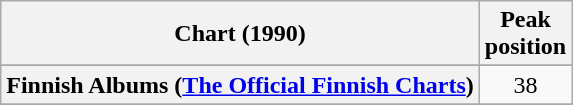<table class="wikitable sortable plainrowheaders">
<tr>
<th>Chart (1990)</th>
<th>Peak<br>position</th>
</tr>
<tr>
</tr>
<tr>
</tr>
<tr>
</tr>
<tr>
<th scope="row">Finnish Albums (<a href='#'>The Official Finnish Charts</a>)</th>
<td align="center">38</td>
</tr>
<tr>
</tr>
<tr>
</tr>
<tr>
</tr>
<tr>
</tr>
</table>
